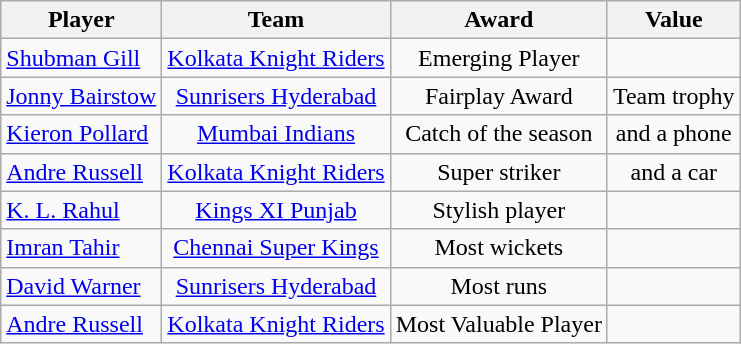<table class="wikitable" style="text-align: center">
<tr>
<th>Player</th>
<th>Team</th>
<th>Award</th>
<th>Value</th>
</tr>
<tr>
<td style="text-align:left"><a href='#'>Shubman Gill</a></td>
<td><a href='#'>Kolkata Knight Riders</a></td>
<td>Emerging Player</td>
<td></td>
</tr>
<tr>
<td style="text-align:left"><a href='#'>Jonny Bairstow</a></td>
<td><a href='#'>Sunrisers Hyderabad</a></td>
<td>Fairplay Award</td>
<td>Team trophy</td>
</tr>
<tr>
<td style="text-align:left"><a href='#'>Kieron Pollard</a></td>
<td><a href='#'>Mumbai Indians</a></td>
<td>Catch of the season</td>
<td> and a phone</td>
</tr>
<tr>
<td style="text-align:left"><a href='#'>Andre Russell</a></td>
<td><a href='#'>Kolkata Knight Riders</a></td>
<td>Super striker</td>
<td> and a car</td>
</tr>
<tr>
<td style="text-align:left"><a href='#'>K. L. Rahul</a></td>
<td><a href='#'>Kings XI Punjab</a></td>
<td>Stylish player</td>
<td></td>
</tr>
<tr>
<td style="text-align:left"><a href='#'>Imran Tahir</a></td>
<td><a href='#'>Chennai Super Kings</a></td>
<td>Most wickets</td>
<td></td>
</tr>
<tr>
<td style="text-align:left"><a href='#'>David Warner</a></td>
<td><a href='#'>Sunrisers Hyderabad</a></td>
<td>Most runs</td>
<td></td>
</tr>
<tr>
<td style="text-align:left"><a href='#'>Andre Russell</a></td>
<td><a href='#'>Kolkata Knight Riders</a></td>
<td>Most Valuable Player</td>
<td></td>
</tr>
</table>
